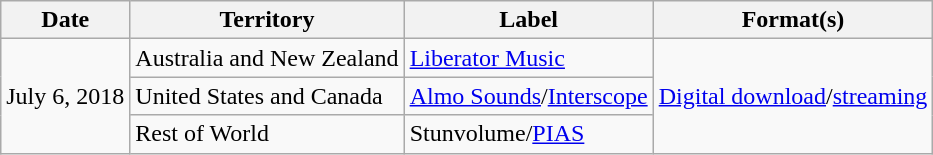<table class="wikitable">
<tr>
<th>Date</th>
<th>Territory</th>
<th>Label</th>
<th>Format(s)</th>
</tr>
<tr>
<td rowspan="3">July 6, 2018</td>
<td>Australia and New Zealand</td>
<td><a href='#'>Liberator Music</a></td>
<td ROWSPAN="3"><a href='#'>Digital download</a>/<a href='#'>streaming</a></td>
</tr>
<tr>
<td>United States and Canada</td>
<td><a href='#'>Almo Sounds</a>/<a href='#'>Interscope</a></td>
</tr>
<tr>
<td>Rest of World</td>
<td>Stunvolume/<a href='#'>PIAS</a></td>
</tr>
</table>
